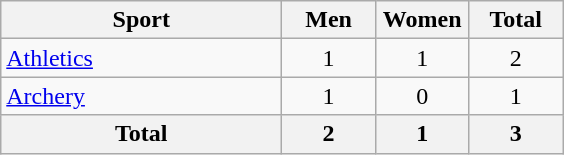<table class="wikitable sortable" style="text-align:center;">
<tr>
<th width=180>Sport</th>
<th width=55>Men</th>
<th width=55>Women</th>
<th width=55>Total</th>
</tr>
<tr>
<td align=left><a href='#'>Athletics</a></td>
<td>1</td>
<td>1</td>
<td>2</td>
</tr>
<tr>
<td align=left><a href='#'>Archery</a></td>
<td>1</td>
<td>0</td>
<td>1</td>
</tr>
<tr class="sortbottom">
<th>Total</th>
<th>2</th>
<th>1</th>
<th>3</th>
</tr>
</table>
